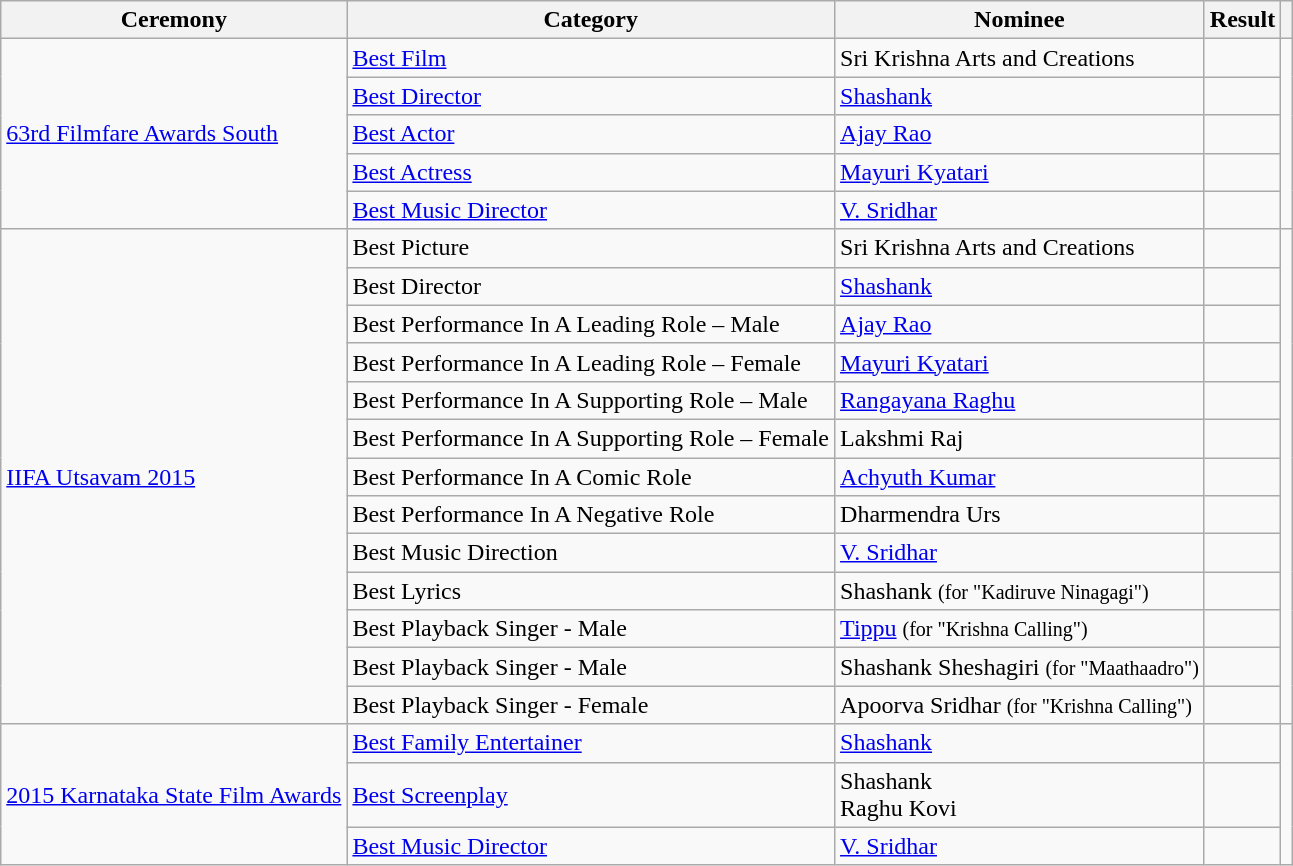<table class="wikitable">
<tr>
<th>Ceremony</th>
<th>Category</th>
<th>Nominee</th>
<th>Result</th>
<th></th>
</tr>
<tr>
<td rowspan=5><a href='#'>63rd Filmfare Awards South</a></td>
<td><a href='#'>Best Film</a></td>
<td>Sri Krishna Arts and Creations</td>
<td></td>
<td style="text-align: center;" rowspan=5></td>
</tr>
<tr>
<td><a href='#'>Best Director</a></td>
<td><a href='#'>Shashank</a></td>
<td></td>
</tr>
<tr>
<td><a href='#'>Best Actor</a></td>
<td><a href='#'>Ajay Rao</a></td>
<td></td>
</tr>
<tr>
<td><a href='#'>Best Actress</a></td>
<td><a href='#'>Mayuri Kyatari</a></td>
<td></td>
</tr>
<tr>
<td><a href='#'>Best Music Director</a></td>
<td><a href='#'>V. Sridhar</a></td>
<td></td>
</tr>
<tr>
<td rowspan="13"><a href='#'>IIFA Utsavam 2015</a></td>
<td>Best Picture</td>
<td>Sri Krishna Arts and Creations</td>
<td></td>
<td style="text-align: center;" rowspan="13"><br></td>
</tr>
<tr>
<td>Best Director</td>
<td><a href='#'>Shashank</a></td>
<td></td>
</tr>
<tr>
<td>Best Performance In A Leading Role – Male</td>
<td><a href='#'>Ajay Rao</a></td>
<td></td>
</tr>
<tr>
<td>Best Performance In A Leading Role – Female</td>
<td><a href='#'>Mayuri Kyatari</a></td>
<td></td>
</tr>
<tr>
<td>Best Performance In A Supporting Role – Male</td>
<td><a href='#'>Rangayana Raghu</a></td>
<td></td>
</tr>
<tr>
<td>Best Performance In A Supporting Role – Female</td>
<td>Lakshmi Raj</td>
<td></td>
</tr>
<tr>
<td>Best Performance In A Comic Role</td>
<td><a href='#'>Achyuth Kumar</a></td>
<td></td>
</tr>
<tr>
<td>Best Performance In A Negative Role</td>
<td>Dharmendra Urs</td>
<td></td>
</tr>
<tr>
<td>Best Music Direction</td>
<td><a href='#'>V. Sridhar</a></td>
<td></td>
</tr>
<tr>
<td>Best Lyrics</td>
<td>Shashank <small>(for "Kadiruve Ninagagi")</small></td>
<td></td>
</tr>
<tr>
<td>Best Playback Singer - Male</td>
<td><a href='#'>Tippu</a> <small>(for "Krishna Calling")</small></td>
<td></td>
</tr>
<tr>
<td>Best Playback Singer - Male</td>
<td>Shashank Sheshagiri <small>(for "Maathaadro")</small></td>
<td></td>
</tr>
<tr>
<td>Best Playback Singer - Female</td>
<td>Apoorva Sridhar <small>(for "Krishna Calling")</small></td>
<td></td>
</tr>
<tr>
<td rowspan="3"><a href='#'>2015 Karnataka State Film Awards</a></td>
<td><a href='#'>Best Family Entertainer</a></td>
<td><a href='#'>Shashank</a></td>
<td></td>
<td style="text-align: center;" rowspan="3"></td>
</tr>
<tr>
<td><a href='#'>Best Screenplay</a></td>
<td>Shashank <br> Raghu Kovi</td>
<td></td>
</tr>
<tr>
<td><a href='#'>Best Music Director</a></td>
<td><a href='#'>V. Sridhar</a></td>
<td></td>
</tr>
</table>
